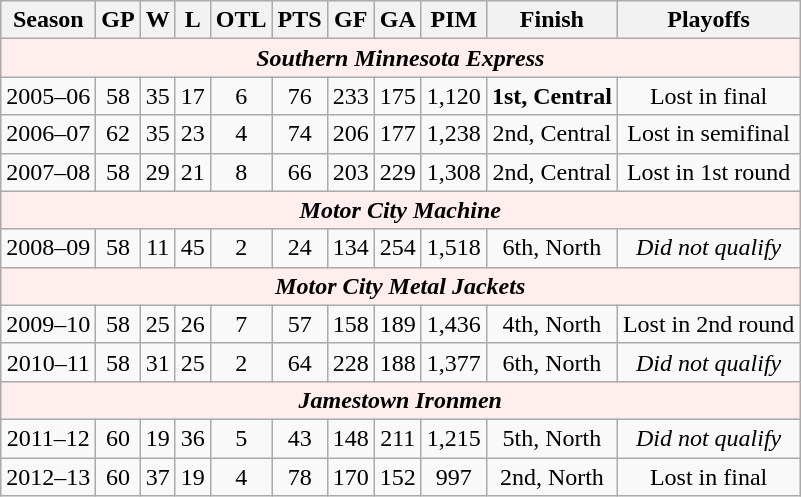<table class="wikitable" style="text-align:center">
<tr>
<th>Season</th>
<th>GP</th>
<th>W</th>
<th>L</th>
<th>OTL</th>
<th>PTS</th>
<th>GF</th>
<th>GA</th>
<th>PIM</th>
<th>Finish</th>
<th>Playoffs</th>
</tr>
<tr align="center"  bgcolor="#ffeeee">
<td colspan="11"><strong><em>Southern Minnesota Express</em></strong></td>
</tr>
<tr>
<td>2005–06</td>
<td>58</td>
<td>35</td>
<td>17</td>
<td>6</td>
<td>76</td>
<td>233</td>
<td>175</td>
<td>1,120</td>
<td><strong>1st, Central</strong></td>
<td>Lost in final</td>
</tr>
<tr>
<td>2006–07</td>
<td>62</td>
<td>35</td>
<td>23</td>
<td>4</td>
<td>74</td>
<td>206</td>
<td>177</td>
<td>1,238</td>
<td>2nd, Central</td>
<td>Lost in semifinal</td>
</tr>
<tr>
<td>2007–08</td>
<td>58</td>
<td>29</td>
<td>21</td>
<td>8</td>
<td>66</td>
<td>203</td>
<td>229</td>
<td>1,308</td>
<td>2nd, Central</td>
<td>Lost in 1st round</td>
</tr>
<tr align="center"  bgcolor="#ffeeee">
<td colspan="11"><strong><em>Motor City Machine</em></strong></td>
</tr>
<tr>
<td>2008–09</td>
<td>58</td>
<td>11</td>
<td>45</td>
<td>2</td>
<td>24</td>
<td>134</td>
<td>254</td>
<td>1,518</td>
<td>6th, North</td>
<td><em>Did not qualify</em></td>
</tr>
<tr align="center"  bgcolor="#ffeeee">
<td colspan="11"><strong><em>Motor City Metal Jackets</em></strong></td>
</tr>
<tr>
<td>2009–10</td>
<td>58</td>
<td>25</td>
<td>26</td>
<td>7</td>
<td>57</td>
<td>158</td>
<td>189</td>
<td>1,436</td>
<td>4th, North</td>
<td>Lost in 2nd round</td>
</tr>
<tr>
<td>2010–11</td>
<td>58</td>
<td>31</td>
<td>25</td>
<td>2</td>
<td>64</td>
<td>228</td>
<td>188</td>
<td>1,377</td>
<td>6th, North</td>
<td><em>Did not qualify</em></td>
</tr>
<tr align="center"  bgcolor="#ffeeee">
<td colspan="11"><strong><em>Jamestown Ironmen</em></strong></td>
</tr>
<tr>
<td>2011–12</td>
<td>60</td>
<td>19</td>
<td>36</td>
<td>5</td>
<td>43</td>
<td>148</td>
<td>211</td>
<td>1,215</td>
<td>5th, North</td>
<td><em>Did not qualify</em></td>
</tr>
<tr>
<td>2012–13</td>
<td>60</td>
<td>37</td>
<td>19</td>
<td>4</td>
<td>78</td>
<td>170</td>
<td>152</td>
<td>997</td>
<td>2nd, North</td>
<td>Lost in final</td>
</tr>
</table>
